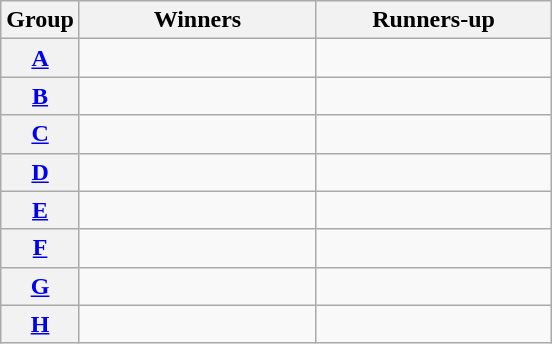<table class="wikitable">
<tr>
<th>Group</th>
<th width="150">Winners</th>
<th width="150">Runners-up</th>
</tr>
<tr>
<th><a href='#'>A</a></th>
<td></td>
<td></td>
</tr>
<tr>
<th><a href='#'>B</a></th>
<td></td>
<td></td>
</tr>
<tr>
<th><a href='#'>C</a></th>
<td></td>
<td></td>
</tr>
<tr>
<th><a href='#'>D</a></th>
<td></td>
<td></td>
</tr>
<tr>
<th><a href='#'>E</a></th>
<td></td>
<td></td>
</tr>
<tr>
<th><a href='#'>F</a></th>
<td></td>
<td></td>
</tr>
<tr>
<th><a href='#'>G</a></th>
<td></td>
<td></td>
</tr>
<tr>
<th><a href='#'>H</a></th>
<td></td>
<td></td>
</tr>
</table>
